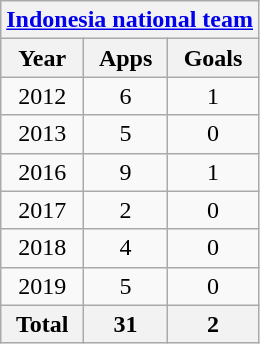<table class="wikitable" style="text-align:center">
<tr>
<th colspan=3><a href='#'>Indonesia national team</a></th>
</tr>
<tr>
<th>Year</th>
<th>Apps</th>
<th>Goals</th>
</tr>
<tr>
<td>2012</td>
<td>6</td>
<td>1</td>
</tr>
<tr>
<td>2013</td>
<td>5</td>
<td>0</td>
</tr>
<tr>
<td>2016</td>
<td>9</td>
<td>1</td>
</tr>
<tr>
<td>2017</td>
<td>2</td>
<td>0</td>
</tr>
<tr>
<td>2018</td>
<td>4</td>
<td>0</td>
</tr>
<tr>
<td>2019</td>
<td>5</td>
<td>0</td>
</tr>
<tr>
<th>Total</th>
<th>31</th>
<th>2</th>
</tr>
</table>
